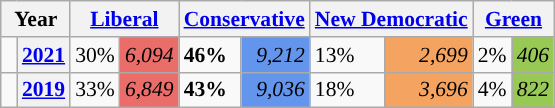<table class="wikitable" style=" width:400; font-size:90%; margin-left:1em;">
<tr>
<th colspan="2" scope="col">Year</th>
<th colspan="2" scope="col"><a href='#'>Liberal</a></th>
<th colspan="2" scope="col"><a href='#'>Conservative</a></th>
<th colspan="2" scope="col"><a href='#'>New Democratic</a></th>
<th colspan="2" scope="col"><a href='#'>Green</a></th>
</tr>
<tr>
<td style="width: 0.25em; background-color: "></td>
<th><a href='#'>2021</a></th>
<td>30%</td>
<td style="text-align:right; background:#EA6D6A;"><em>6,094</em></td>
<td><strong>46%</strong></td>
<td style="text-align:right; background:#6495ED;"><em>9,212</em></td>
<td>13%</td>
<td style="text-align:right; background:#F4A460;"><em>2,699</em></td>
<td>2%</td>
<td style="text-align:right; background:#99C955;"><em>406</em></td>
</tr>
<tr>
<td style="width: 0.25em; background-color: "></td>
<th><a href='#'>2019</a></th>
<td>33%</td>
<td style="text-align:right; background:#EA6D6A;"><em>6,849</em></td>
<td><strong>43%</strong></td>
<td style="text-align:right; background:#6495ED;"><em>9,036</em></td>
<td>18%</td>
<td style="text-align:right; background:#F4A460;"><em>3,696</em></td>
<td>4%</td>
<td style="text-align:right; background:#99C955;"><em>822</em></td>
</tr>
</table>
